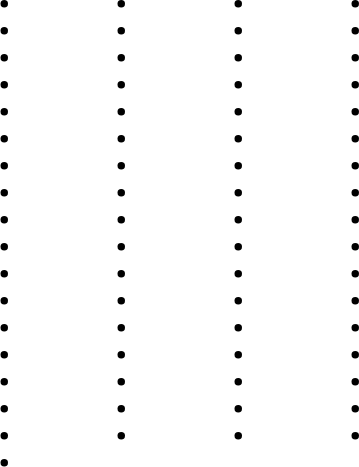<table>
<tr>
<td valign=top><br><ul><li></li><li></li><li></li><li></li><li></li><li></li><li></li><li></li><li></li><li></li><li></li><li></li><li></li><li></li><li></li><li></li><li></li><li></li></ul></td>
<td width=30></td>
<td valign=top><br><ul><li></li><li></li><li></li><li></li><li></li><li></li><li></li><li></li><li></li><li></li><li></li><li></li><li></li><li></li><li></li><li></li><li></li></ul></td>
<td width=30></td>
<td valign=top><br><ul><li></li><li></li><li></li><li></li><li></li><li></li><li></li><li></li><li></li><li></li><li></li><li></li><li></li><li></li><li></li><li></li><li></li></ul></td>
<td width=30></td>
<td valign=top><br><ul><li></li><li></li><li></li><li></li><li></li><li></li><li></li><li></li><li></li><li></li><li></li><li></li><li></li><li></li><li></li><li></li><li></li></ul></td>
</tr>
</table>
